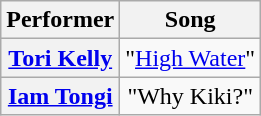<table class="wikitable unsortable" style="text-align:center">
<tr>
<th scope="col">Performer</th>
<th scope="col">Song</th>
</tr>
<tr>
<th scope="row"><a href='#'>Tori Kelly</a></th>
<td>"<a href='#'>High Water</a>"</td>
</tr>
<tr>
<th scope="row"><a href='#'>Iam Tongi</a></th>
<td>"Why Kiki?"</td>
</tr>
</table>
